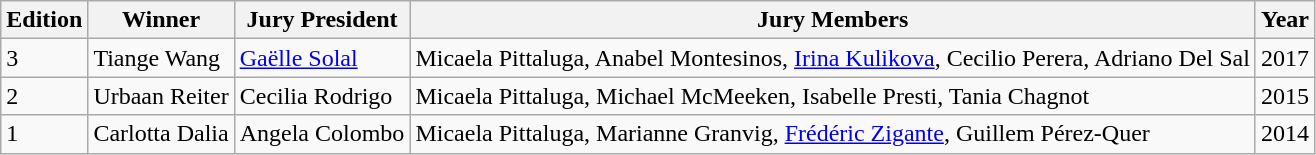<table class="wikitable sortable">
<tr>
<th class="sortable">Edition</th>
<th>Winner</th>
<th>Jury President</th>
<th>Jury Members</th>
<th>Year</th>
</tr>
<tr>
<td>3</td>
<td> Tiange Wang</td>
<td> <a href='#'>Gaëlle Solal</a></td>
<td> Micaela Pittaluga,  Anabel Montesinos,  <a href='#'>Irina Kulikova</a>,  Cecilio Perera,  Adriano Del Sal</td>
<td>2017</td>
</tr>
<tr>
<td>2</td>
<td> Urbaan Reiter</td>
<td> Cecilia Rodrigo</td>
<td> Micaela Pittaluga,  Michael McMeeken,  Isabelle Presti,  Tania Chagnot</td>
<td>2015</td>
</tr>
<tr>
<td>1</td>
<td> Carlotta Dalia</td>
<td> Angela Colombo</td>
<td> Micaela Pittaluga,  Marianne Granvig,  <a href='#'>Frédéric Zigante</a>,  Guillem Pérez-Quer</td>
<td>2014</td>
</tr>
</table>
